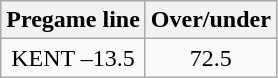<table class="wikitable">
<tr align="center">
<th style=>Pregame line</th>
<th style=>Over/under</th>
</tr>
<tr align="center">
<td>KENT –13.5</td>
<td>72.5</td>
</tr>
</table>
